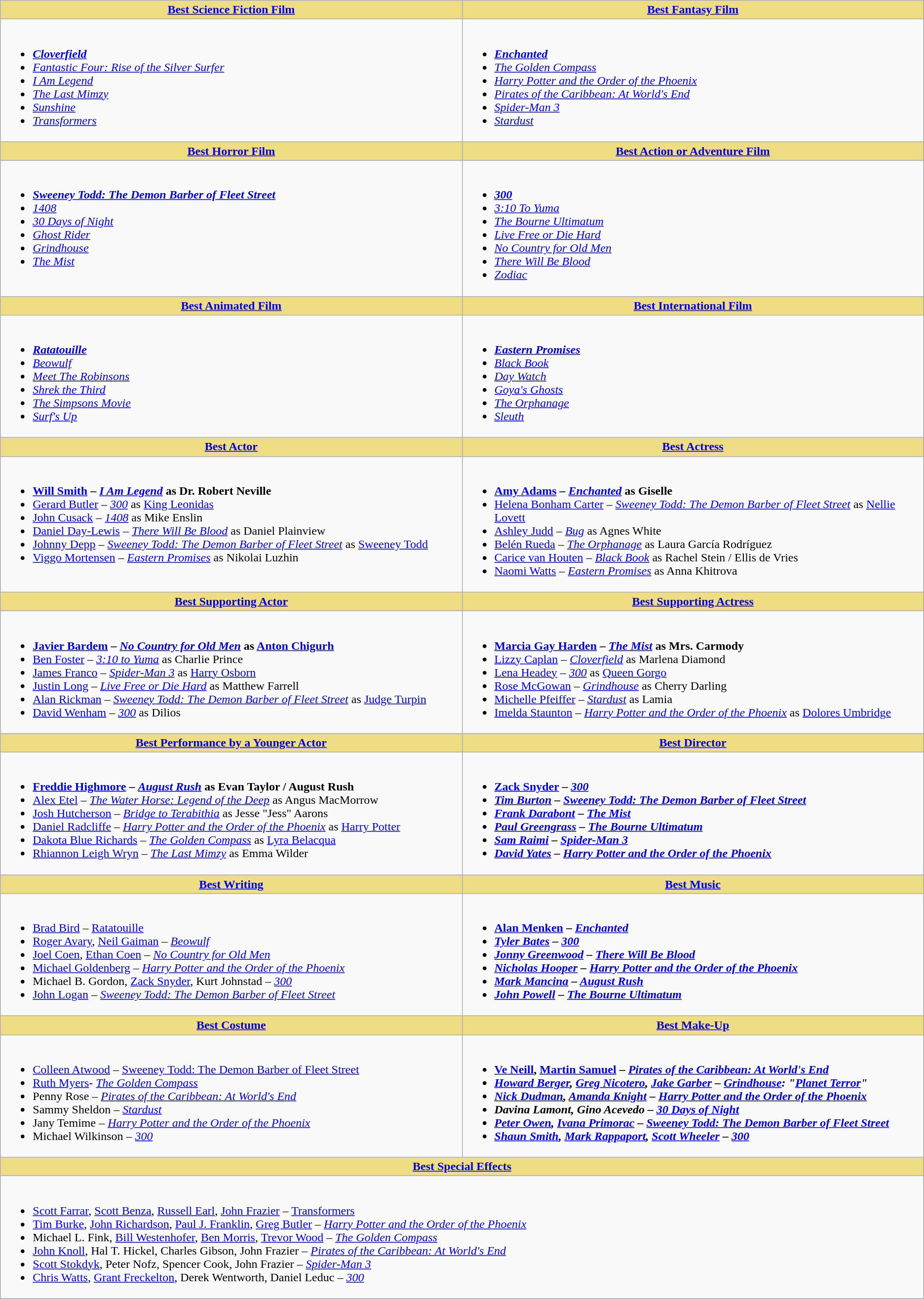<table class=wikitable>
<tr>
<th style="background:#EEDD82; width:50%"><a href='#'>Best Science Fiction Film</a></th>
<th style="background:#EEDD82; width:50%"><a href='#'>Best Fantasy Film</a></th>
</tr>
<tr>
<td valign="top"><br><ul><li><strong><em><a href='#'>Cloverfield</a></em></strong></li><li><em><a href='#'>Fantastic Four: Rise of the Silver Surfer</a></em></li><li><em><a href='#'>I Am Legend</a></em></li><li><em><a href='#'>The Last Mimzy</a></em></li><li><em><a href='#'>Sunshine</a></em></li><li><em><a href='#'>Transformers</a></em></li></ul></td>
<td valign="top"><br><ul><li><strong><em><a href='#'>Enchanted</a></em></strong></li><li><em><a href='#'>The Golden Compass</a></em></li><li><em><a href='#'>Harry Potter and the Order of the Phoenix</a></em></li><li><em><a href='#'>Pirates of the Caribbean: At World's End</a></em></li><li><em><a href='#'>Spider-Man 3</a></em></li><li><em><a href='#'>Stardust</a></em></li></ul></td>
</tr>
<tr>
<th style="background:#EEDD82; width:50%"><a href='#'>Best Horror Film</a></th>
<th style="background:#EEDD82; width:50%"><a href='#'>Best Action or Adventure Film</a></th>
</tr>
<tr>
<td valign="top"><br><ul><li><strong><em><a href='#'>Sweeney Todd: The Demon Barber of Fleet Street</a></em></strong></li><li><em><a href='#'>1408</a></em></li><li><em><a href='#'>30 Days of Night</a></em></li><li><em><a href='#'>Ghost Rider</a></em></li><li><em><a href='#'>Grindhouse</a></em></li><li><em><a href='#'>The Mist</a></em></li></ul></td>
<td valign="top"><br><ul><li><strong><em><a href='#'>300</a></em></strong></li><li><em><a href='#'>3:10 To Yuma</a></em></li><li><em><a href='#'>The Bourne Ultimatum</a></em></li><li><em><a href='#'>Live Free or Die Hard</a></em></li><li><em><a href='#'>No Country for Old Men</a></em></li><li><em><a href='#'>There Will Be Blood</a></em></li><li><em><a href='#'>Zodiac</a></em></li></ul></td>
</tr>
<tr>
<th style="background:#EEDD82; width:50%"><a href='#'>Best Animated Film</a></th>
<th style="background:#EEDD82; width:50%"><a href='#'>Best International Film</a></th>
</tr>
<tr>
<td valign="top"><br><ul><li><strong><em><a href='#'>Ratatouille</a></em></strong></li><li><em><a href='#'>Beowulf</a></em></li><li><em><a href='#'>Meet The Robinsons</a></em></li><li><em><a href='#'>Shrek the Third</a></em></li><li><em><a href='#'>The Simpsons Movie</a></em></li><li><em><a href='#'>Surf's Up</a></em></li></ul></td>
<td valign="top"><br><ul><li><strong><em><a href='#'>Eastern Promises</a></em></strong></li><li><em><a href='#'>Black Book</a></em></li><li><em><a href='#'>Day Watch</a></em></li><li><em><a href='#'>Goya's Ghosts</a></em></li><li><em><a href='#'>The Orphanage</a></em></li><li><em><a href='#'>Sleuth</a></em></li></ul></td>
</tr>
<tr>
<th style="background:#EEDD82; width:50%"><a href='#'>Best Actor</a></th>
<th style="background:#EEDD82; width:50%"><a href='#'>Best Actress</a></th>
</tr>
<tr>
<td valign="top"><br><ul><li><strong><a href='#'>Will Smith</a> – <em><a href='#'>I Am Legend</a></em> as Dr. Robert Neville</strong></li><li><a href='#'>Gerard Butler</a> – <em><a href='#'>300</a></em> as <a href='#'>King Leonidas</a></li><li><a href='#'>John Cusack</a> – <em><a href='#'>1408</a></em> as Mike Enslin</li><li><a href='#'>Daniel Day-Lewis</a> – <em><a href='#'>There Will Be Blood</a></em> as Daniel Plainview</li><li><a href='#'>Johnny Depp</a> – <em><a href='#'>Sweeney Todd: The Demon Barber of Fleet Street</a></em> as <a href='#'>Sweeney Todd</a></li><li><a href='#'>Viggo Mortensen</a> – <em><a href='#'>Eastern Promises</a></em> as Nikolai Luzhin</li></ul></td>
<td valign="top"><br><ul><li><strong><a href='#'>Amy Adams</a> – <em><a href='#'>Enchanted</a></em> as Giselle</strong></li><li><a href='#'>Helena Bonham Carter</a> – <em><a href='#'>Sweeney Todd: The Demon Barber of Fleet Street</a></em> as <a href='#'>Nellie Lovett</a></li><li><a href='#'>Ashley Judd</a> – <em><a href='#'>Bug</a></em> as Agnes White</li><li><a href='#'>Belén Rueda</a> – <em><a href='#'>The Orphanage</a></em> as Laura García Rodríguez</li><li><a href='#'>Carice van Houten</a> – <em><a href='#'>Black Book</a></em> as Rachel Stein / Ellis de Vries</li><li><a href='#'>Naomi Watts</a> – <em><a href='#'>Eastern Promises</a></em> as Anna Khitrova</li></ul></td>
</tr>
<tr>
<th style="background:#EEDD82; width:50%"><a href='#'>Best Supporting Actor</a></th>
<th style="background:#EEDD82; width:50%"><a href='#'>Best Supporting Actress</a></th>
</tr>
<tr>
<td valign="top"><br><ul><li><strong><a href='#'>Javier Bardem</a> – <em><a href='#'>No Country for Old Men</a></em> as <a href='#'>Anton Chigurh</a></strong></li><li><a href='#'>Ben Foster</a> – <em><a href='#'>3:10 to Yuma</a></em> as Charlie Prince</li><li><a href='#'>James Franco</a> – <em><a href='#'>Spider-Man 3</a></em> as <a href='#'>Harry Osborn</a></li><li><a href='#'>Justin Long</a> – <em><a href='#'>Live Free or Die Hard</a></em> as Matthew Farrell</li><li><a href='#'>Alan Rickman</a> – <em><a href='#'>Sweeney Todd: The Demon Barber of Fleet Street</a></em> as <a href='#'>Judge Turpin</a></li><li><a href='#'>David Wenham</a> – <em><a href='#'>300</a></em> as Dilios</li></ul></td>
<td valign="top"><br><ul><li><strong><a href='#'>Marcia Gay Harden</a> – <em><a href='#'>The Mist</a></em> as Mrs. Carmody</strong></li><li><a href='#'>Lizzy Caplan</a> – <em><a href='#'>Cloverfield</a></em> as Marlena Diamond</li><li><a href='#'>Lena Headey</a> – <em><a href='#'>300</a></em> as <a href='#'>Queen Gorgo</a></li><li><a href='#'>Rose McGowan</a> – <em><a href='#'>Grindhouse</a></em> as Cherry Darling</li><li><a href='#'>Michelle Pfeiffer</a> – <em><a href='#'>Stardust</a></em> as Lamia</li><li><a href='#'>Imelda Staunton</a> – <em><a href='#'>Harry Potter and the Order of the Phoenix</a></em> as <a href='#'>Dolores Umbridge</a></li></ul></td>
</tr>
<tr>
<th style="background:#EEDD82; width:50%"><a href='#'>Best Performance by a Younger Actor</a></th>
<th style="background:#EEDD82; width:50%"><a href='#'>Best Director</a></th>
</tr>
<tr>
<td valign="top"><br><ul><li><strong><a href='#'>Freddie Highmore</a> – <em><a href='#'>August Rush</a></em> as Evan Taylor / August Rush</strong></li><li><a href='#'>Alex Etel</a> – <em><a href='#'>The Water Horse: Legend of the Deep</a></em> as Angus MacMorrow</li><li><a href='#'>Josh Hutcherson</a> – <em><a href='#'>Bridge to Terabithia</a></em> as Jesse "Jess" Aarons</li><li><a href='#'>Daniel Radcliffe</a> – <em><a href='#'>Harry Potter and the Order of the Phoenix</a></em> as <a href='#'>Harry Potter</a></li><li><a href='#'>Dakota Blue Richards</a> – <em><a href='#'>The Golden Compass</a></em> as <a href='#'>Lyra Belacqua</a></li><li><a href='#'>Rhiannon Leigh Wryn</a> – <em><a href='#'>The Last Mimzy</a></em> as Emma Wilder</li></ul></td>
<td valign="top"><br><ul><li><strong><a href='#'>Zack Snyder</a> – <em><a href='#'>300</a><strong><em></li><li><a href='#'>Tim Burton</a> – </em><a href='#'>Sweeney Todd: The Demon Barber of Fleet Street</a><em></li><li><a href='#'>Frank Darabont</a> – </em><a href='#'>The Mist</a><em></li><li><a href='#'>Paul Greengrass</a> – </em><a href='#'>The Bourne Ultimatum</a><em></li><li><a href='#'>Sam Raimi</a> – </em><a href='#'>Spider-Man 3</a><em></li><li><a href='#'>David Yates</a> – </em><a href='#'>Harry Potter and the Order of the Phoenix</a><em></li></ul></td>
</tr>
<tr>
<th style="background:#EEDD82; width:50%"><a href='#'>Best Writing</a></th>
<th style="background:#EEDD82; width:50%"><a href='#'>Best Music</a></th>
</tr>
<tr>
<td valign="top"><br><ul><li></strong><a href='#'>Brad Bird</a> – </em><a href='#'>Ratatouille</a></em></strong></li><li><a href='#'>Roger Avary</a>, <a href='#'>Neil Gaiman</a> – <em><a href='#'>Beowulf</a></em></li><li><a href='#'>Joel Coen</a>, <a href='#'>Ethan Coen</a> – <em><a href='#'>No Country for Old Men</a></em></li><li><a href='#'>Michael Goldenberg</a> – <em><a href='#'>Harry Potter and the Order of the Phoenix</a></em></li><li>Michael B. Gordon, <a href='#'>Zack Snyder</a>, Kurt Johnstad – <em><a href='#'>300</a></em></li><li><a href='#'>John Logan</a> – <em><a href='#'>Sweeney Todd: The Demon Barber of Fleet Street</a></em></li></ul></td>
<td valign="top"><br><ul><li><strong><a href='#'>Alan Menken</a> – <em><a href='#'>Enchanted</a><strong><em></li><li><a href='#'>Tyler Bates</a> – </em><a href='#'>300</a><em></li><li><a href='#'>Jonny Greenwood</a> – </em><a href='#'>There Will Be Blood</a><em></li><li><a href='#'>Nicholas Hooper</a> – </em><a href='#'>Harry Potter and the Order of the Phoenix</a><em></li><li><a href='#'>Mark Mancina</a> – </em><a href='#'>August Rush</a><em></li><li><a href='#'>John Powell</a> – </em><a href='#'>The Bourne Ultimatum</a><em></li></ul></td>
</tr>
<tr>
<th style="background:#EEDD82; width:50%"><a href='#'>Best Costume</a></th>
<th style="background:#EEDD82; width:50%"><a href='#'>Best Make-Up</a></th>
</tr>
<tr>
<td valign="top"><br><ul><li></strong><a href='#'>Colleen Atwood</a> – </em><a href='#'>Sweeney Todd: The Demon Barber of Fleet Street</a></em></strong></li><li><a href='#'>Ruth Myers</a>- <em><a href='#'>The Golden Compass</a></em></li><li>Penny Rose – <em><a href='#'>Pirates of the Caribbean: At World's End</a></em></li><li>Sammy Sheldon – <em><a href='#'>Stardust</a></em></li><li>Jany Temime – <em><a href='#'>Harry Potter and the Order of the Phoenix</a></em></li><li>Michael Wilkinson – <em><a href='#'>300</a></em></li></ul></td>
<td valign="top"><br><ul><li><strong><a href='#'>Ve Neill</a>, <a href='#'>Martin Samuel</a> – <em><a href='#'>Pirates of the Caribbean: At World's End</a><strong><em></li><li><a href='#'>Howard Berger</a>, <a href='#'>Greg Nicotero</a>, <a href='#'>Jake Garber</a> – </em><a href='#'>Grindhouse</a><em>: "<a href='#'>Planet Terror</a>"</li><li><a href='#'>Nick Dudman</a>, <a href='#'>Amanda Knight</a> – </em><a href='#'>Harry Potter and the Order of the Phoenix</a><em></li><li>Davina Lamont, Gino Acevedo – </em><a href='#'>30 Days of Night</a><em></li><li><a href='#'>Peter Owen</a>, <a href='#'>Ivana Primorac</a> – </em><a href='#'>Sweeney Todd: The Demon Barber of Fleet Street</a><em></li><li><a href='#'>Shaun Smith</a>, <a href='#'>Mark Rappaport</a>, <a href='#'>Scott Wheeler</a> – </em><a href='#'>300</a><em></li></ul></td>
</tr>
<tr>
<th colspan="2" style="background:#EEDD82; width:50%"><a href='#'>Best Special Effects</a></th>
</tr>
<tr>
<td colspan="2" valign="top"><br><ul><li></strong><a href='#'>Scott Farrar</a>, <a href='#'>Scott Benza</a>, <a href='#'>Russell Earl</a>, <a href='#'>John Frazier</a> – </em><a href='#'>Transformers</a></em></strong></li><li><a href='#'>Tim Burke</a>, <a href='#'>John Richardson</a>, <a href='#'>Paul J. Franklin</a>, <a href='#'>Greg Butler</a> – <em><a href='#'>Harry Potter and the Order of the Phoenix</a></em></li><li>Michael L. Fink, <a href='#'>Bill Westenhofer</a>, <a href='#'>Ben Morris</a>, <a href='#'>Trevor Wood</a> – <em><a href='#'>The Golden Compass</a></em></li><li><a href='#'>John Knoll</a>, Hal T. Hickel, Charles Gibson, John Frazier – <em><a href='#'>Pirates of the Caribbean: At World's End</a></em></li><li><a href='#'>Scott Stokdyk</a>, Peter Nofz, Spencer Cook, John Frazier – <em><a href='#'>Spider-Man 3</a></em></li><li><a href='#'>Chris Watts</a>, <a href='#'>Grant Freckelton</a>, Derek Wentworth, Daniel Leduc – <em><a href='#'>300</a></em></li></ul></td>
</tr>
</table>
